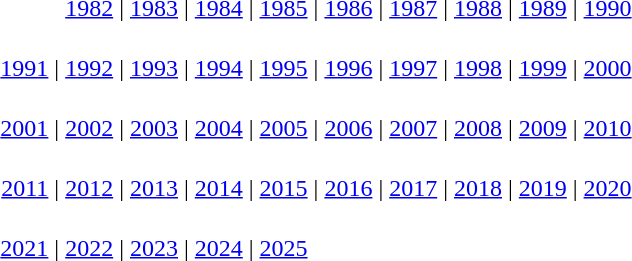<table style="margin:0 auto; margin:auto;"  class="toccolours">
<tr>
<td align="right"><br><a href='#'>1982</a> | <a href='#'>1983</a> | <a href='#'>1984</a> | <a href='#'>1985</a> | <a href='#'>1986</a> | <a href='#'>1987</a> | <a href='#'>1988</a> | <a href='#'>1989</a> | <a href='#'>1990</a></td>
</tr>
<tr>
<td style="text-align:center;"><br><a href='#'>1991</a> | <a href='#'>1992</a> | <a href='#'>1993</a> | <a href='#'>1994</a> | <a href='#'>1995</a> | <a href='#'>1996</a> | <a href='#'>1997</a> | <a href='#'>1998</a> | <a href='#'>1999</a> | <a href='#'>2000</a></td>
</tr>
<tr>
<td align="left"><br><a href='#'>2001</a> | <a href='#'>2002</a> | <a href='#'>2003</a> | <a href='#'>2004</a> | <a href='#'>2005</a> | <a href='#'>2006</a> | <a href='#'>2007</a> | <a href='#'>2008</a> | <a href='#'>2009</a> | <a href='#'>2010</a></td>
</tr>
<tr>
<td align="right"><br><a href='#'>2011</a> | <a href='#'>2012</a> | <a href='#'>2013</a> | <a href='#'>2014</a> | <a href='#'>2015</a> | <a href='#'>2016</a> | <a href='#'>2017</a> | <a href='#'>2018</a> | <a href='#'>2019</a> | <a href='#'>2020</a></td>
</tr>
<tr>
<td align="left"><br><a href='#'>2021</a> | <a href='#'>2022</a> | <a href='#'>2023</a> | <a href='#'>2024</a> | <a href='#'>2025</a></td>
</tr>
<tr>
</tr>
</table>
